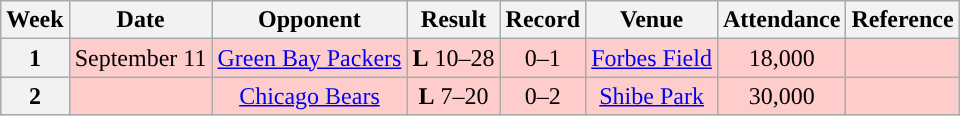<table class="wikitable" style="text-align:center">
<tr>
<th>Week</th>
<th>Date</th>
<th>Opponent</th>
<th>Result</th>
<th>Record</th>
<th>Venue</th>
<th>Attendance</th>
<th>Reference</th>
</tr>
<tr style="background:#fcc">
<th>1</th>
<td>September 11</td>
<td><a href='#'>Green Bay Packers</a></td>
<td><strong>L</strong> 10–28</td>
<td>0–1</td>
<td><a href='#'>Forbes Field</a></td>
<td>18,000</td>
<td></td>
</tr>
<tr style="background:#fcc">
<th>2</th>
<td></td>
<td><a href='#'>Chicago Bears</a></td>
<td><strong>L</strong> 7–20</td>
<td>0–2</td>
<td><a href='#'>Shibe Park</a></td>
<td>30,000</td>
<td></td>
</tr>
</table>
